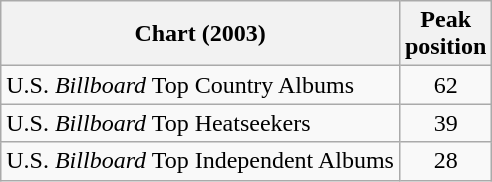<table class="wikitable">
<tr>
<th>Chart (2003)</th>
<th>Peak<br>position</th>
</tr>
<tr>
<td>U.S. <em>Billboard</em> Top Country Albums</td>
<td align="center">62</td>
</tr>
<tr>
<td>U.S. <em>Billboard</em> Top Heatseekers</td>
<td align="center">39</td>
</tr>
<tr>
<td>U.S. <em>Billboard</em> Top Independent Albums</td>
<td align="center">28</td>
</tr>
</table>
